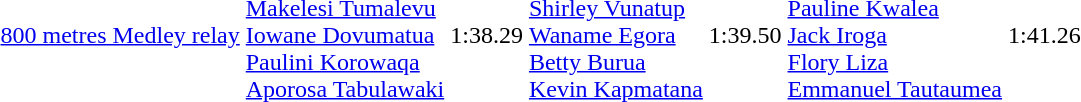<table>
<tr>
<td><a href='#'>800 metres Medley relay</a></td>
<td> <br> <a href='#'>Makelesi Tumalevu</a> <br> <a href='#'>Iowane Dovumatua</a> <br> <a href='#'>Paulini Korowaqa</a> <br> <a href='#'>Aporosa Tabulawaki</a></td>
<td>1:38.29</td>
<td> <br> <a href='#'>Shirley Vunatup</a> <br> <a href='#'>Waname Egora</a> <br> <a href='#'>Betty Burua</a> <br> <a href='#'>Kevin Kapmatana</a></td>
<td>1:39.50</td>
<td> <br> <a href='#'>Pauline Kwalea</a> <br> <a href='#'>Jack Iroga</a> <br> <a href='#'>Flory Liza</a> <br> <a href='#'>Emmanuel Tautaumea</a></td>
<td>1:41.26</td>
</tr>
</table>
